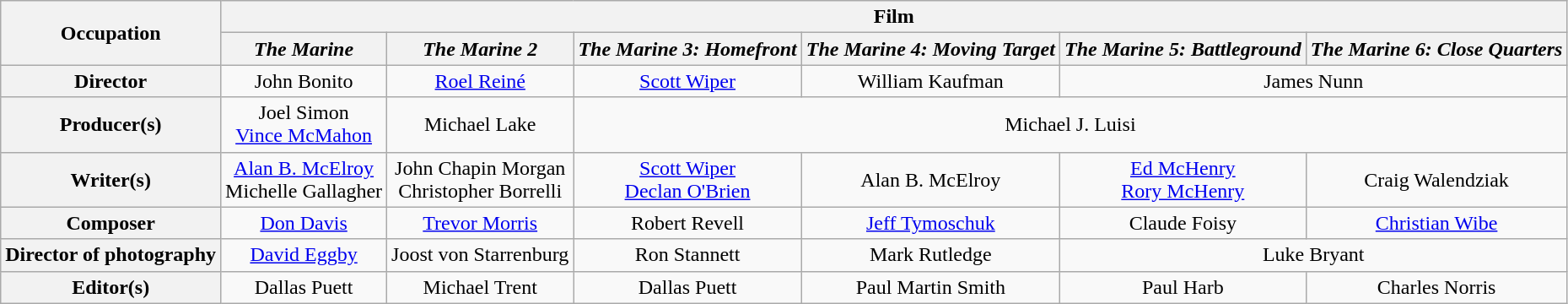<table class="wikitable" style="text-align:center;">
<tr>
<th rowspan="2">Occupation</th>
<th colspan="6">Film</th>
</tr>
<tr>
<th><em>The Marine</em></th>
<th><em>The Marine 2</em></th>
<th><em>The Marine 3: Homefront</em></th>
<th><em>The Marine 4: Moving Target</em></th>
<th><em>The Marine 5: Battleground</em></th>
<th><em>The Marine 6: Close Quarters</em></th>
</tr>
<tr>
<th>Director</th>
<td>John Bonito</td>
<td><a href='#'>Roel Reiné</a></td>
<td><a href='#'>Scott Wiper</a></td>
<td>William Kaufman</td>
<td colspan="2">James Nunn</td>
</tr>
<tr>
<th>Producer(s)</th>
<td>Joel Simon<br><a href='#'>Vince McMahon</a></td>
<td>Michael Lake</td>
<td colspan="4">Michael J. Luisi</td>
</tr>
<tr>
<th>Writer(s)</th>
<td><a href='#'>Alan B. McElroy</a><br>Michelle Gallagher</td>
<td>John Chapin Morgan<br>Christopher Borrelli</td>
<td><a href='#'>Scott Wiper</a><br><a href='#'>Declan O'Brien</a></td>
<td>Alan B. McElroy</td>
<td><a href='#'>Ed McHenry<br>Rory McHenry</a></td>
<td>Craig Walendziak</td>
</tr>
<tr>
<th>Composer</th>
<td><a href='#'>Don Davis</a></td>
<td><a href='#'>Trevor Morris</a></td>
<td>Robert Revell</td>
<td><a href='#'>Jeff Tymoschuk</a></td>
<td>Claude Foisy</td>
<td><a href='#'>Christian Wibe</a></td>
</tr>
<tr>
<th>Director of photography</th>
<td><a href='#'>David Eggby</a></td>
<td>Joost von Starrenburg</td>
<td>Ron Stannett</td>
<td>Mark Rutledge</td>
<td colspan="2">Luke Bryant</td>
</tr>
<tr>
<th>Editor(s)</th>
<td>Dallas Puett</td>
<td>Michael Trent</td>
<td>Dallas Puett</td>
<td>Paul Martin Smith</td>
<td>Paul Harb</td>
<td>Charles Norris</td>
</tr>
</table>
